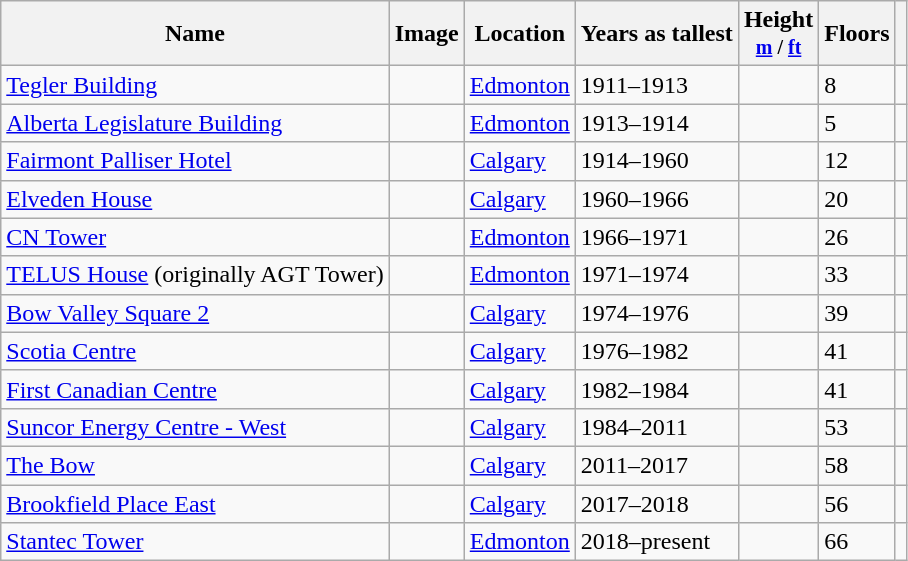<table class="wikitable sortable">
<tr>
<th>Name</th>
<th class="unsortable">Image</th>
<th>Location</th>
<th>Years as tallest</th>
<th>Height<br><small><a href='#'>m</a> / <a href='#'>ft</a> </small></th>
<th>Floors</th>
<th class="unsortable"></th>
</tr>
<tr>
<td><a href='#'>Tegler Building</a></td>
<td></td>
<td><a href='#'>Edmonton</a></td>
<td>1911–1913</td>
<td></td>
<td>8</td>
<td></td>
</tr>
<tr>
<td><a href='#'>Alberta Legislature Building</a></td>
<td></td>
<td><a href='#'>Edmonton</a></td>
<td>1913–1914</td>
<td></td>
<td>5</td>
<td></td>
</tr>
<tr>
<td><a href='#'>Fairmont Palliser Hotel</a></td>
<td></td>
<td><a href='#'>Calgary</a></td>
<td>1914–1960</td>
<td></td>
<td>12</td>
<td></td>
</tr>
<tr>
<td><a href='#'>Elveden House</a></td>
<td></td>
<td><a href='#'>Calgary</a></td>
<td>1960–1966</td>
<td></td>
<td>20</td>
<td></td>
</tr>
<tr>
<td><a href='#'>CN Tower</a></td>
<td></td>
<td><a href='#'>Edmonton</a></td>
<td>1966–1971</td>
<td></td>
<td>26</td>
<td></td>
</tr>
<tr>
<td><a href='#'>TELUS House</a> (originally AGT Tower)</td>
<td></td>
<td><a href='#'>Edmonton</a></td>
<td>1971–1974</td>
<td></td>
<td>33</td>
<td></td>
</tr>
<tr>
<td><a href='#'>Bow Valley Square 2</a></td>
<td></td>
<td><a href='#'>Calgary</a></td>
<td>1974–1976</td>
<td></td>
<td>39</td>
<td></td>
</tr>
<tr>
<td><a href='#'>Scotia Centre</a></td>
<td></td>
<td><a href='#'>Calgary</a></td>
<td>1976–1982</td>
<td></td>
<td>41</td>
<td></td>
</tr>
<tr>
<td><a href='#'>First Canadian Centre</a></td>
<td></td>
<td><a href='#'>Calgary</a></td>
<td>1982–1984</td>
<td></td>
<td>41</td>
<td></td>
</tr>
<tr>
<td><a href='#'>Suncor Energy Centre - West</a></td>
<td></td>
<td><a href='#'>Calgary</a></td>
<td>1984–2011</td>
<td></td>
<td>53</td>
<td></td>
</tr>
<tr>
<td><a href='#'>The Bow</a></td>
<td></td>
<td><a href='#'>Calgary</a></td>
<td>2011–2017</td>
<td></td>
<td>58</td>
<td></td>
</tr>
<tr>
<td><a href='#'>Brookfield Place East</a></td>
<td></td>
<td><a href='#'>Calgary</a></td>
<td>2017–2018</td>
<td></td>
<td>56</td>
<td></td>
</tr>
<tr>
<td><a href='#'>Stantec Tower</a></td>
<td></td>
<td><a href='#'>Edmonton</a></td>
<td>2018–present</td>
<td></td>
<td>66</td>
<td></td>
</tr>
</table>
